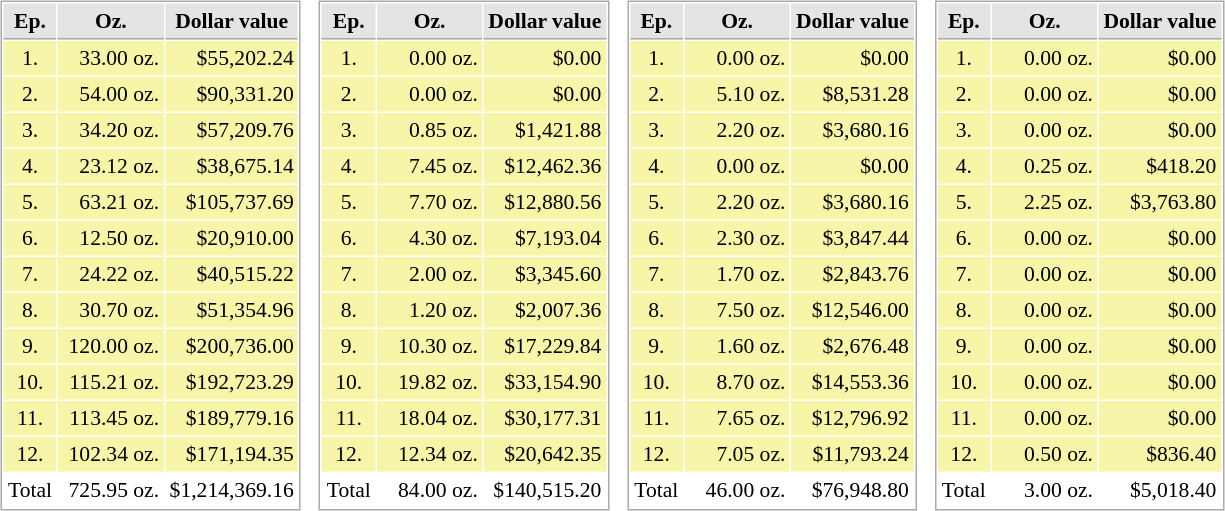<table border="0" cellspacing="10">
<tr>
<td><br><table cellspacing="1" cellpadding="3" style="border:1px solid #aaa; font-size:90%;">
<tr style="background:#e4e4e4;">
<th style="border-bottom:1px solid #aaa; width:10px;">Ep.</th>
<th style="border-bottom:1px solid #aaa; width:60px;">      Oz.      </th>
<th style="border-bottom:1px solid #aaa; width:75px;">Dollar value</th>
</tr>
<tr style="background:#f7f6a8;">
<td style="text-align:center;">1.</td>
<td style="text-align:right;">33.00 oz.</td>
<td style="text-align:right;">$55,202.24</td>
</tr>
<tr style="background:#f7f6a8;">
<td style="text-align:center;">2.</td>
<td style="text-align:right;">54.00 oz.</td>
<td style="text-align:right;">$90,331.20</td>
</tr>
<tr style="background:#f7f6a8;">
<td style="text-align:center;">3.</td>
<td style="text-align:right;">34.20 oz.</td>
<td style="text-align:right;">$57,209.76</td>
</tr>
<tr style="background:#f7f6a8;">
<td style="text-align:center;">4.</td>
<td style="text-align:right;">23.12 oz.</td>
<td style="text-align:right;">$38,675.14</td>
</tr>
<tr style="background:#f7f6a8;">
<td style="text-align:center;">5.</td>
<td style="text-align:right;">63.21 oz.</td>
<td style="text-align:right;">$105,737.69</td>
</tr>
<tr style="background:#f7f6a8;">
<td style="text-align:center;">6.</td>
<td style="text-align:right;">12.50 oz.</td>
<td style="text-align:right;">$20,910.00</td>
</tr>
<tr style="background:#f7f6a8;">
<td style="text-align:center;">7.</td>
<td style="text-align:right;">24.22 oz.</td>
<td style="text-align:right;">$40,515.22</td>
</tr>
<tr style="background:#f7f6a8;">
<td style="text-align:center;">8.</td>
<td style="text-align:right;">30.70 oz.</td>
<td style="text-align:right;">$51,354.96</td>
</tr>
<tr style="background:#f7f6a8;">
<td style="text-align:center;">9.</td>
<td style="text-align:right;">120.00 oz.</td>
<td style="text-align:right;">$200,736.00</td>
</tr>
<tr style="background:#f7f6a8;">
<td style="text-align:center;">10.</td>
<td style="text-align:right;">115.21 oz.</td>
<td style="text-align:right;">$192,723.29</td>
</tr>
<tr style="background:#f7f6a8;">
<td style="text-align:center;">11.</td>
<td style="text-align:right;">113.45 oz.</td>
<td style="text-align:right;">$189,779.16</td>
</tr>
<tr style="background:#f7f6a8;">
<td style="text-align:center;">12.</td>
<td style="text-align:right;">102.34 oz.</td>
<td style="text-align:right;">$171,194.35</td>
</tr>
<tr>
<td style="text-align:center;">Total</td>
<td style="text-align:right;">725.95 oz.</td>
<td style="text-align:right;">$1,214,369.16</td>
</tr>
</table>
</td>
<td><br><table cellspacing="1" cellpadding="3" style="border:1px solid #aaa; font-size:90%;">
<tr style="background:#e4e4e4;">
<th style="border-bottom:1px solid #aaa; width:10px;">Ep.</th>
<th style="border-bottom:1px solid #aaa; width:60px;">      Oz.      </th>
<th style="border-bottom:1px solid #aaa; width:75px;">Dollar value</th>
</tr>
<tr style="background:#f7f6a8;">
<td style="text-align:center;">1.</td>
<td style="text-align:right;">0.00 oz.</td>
<td style="text-align:right;">$0.00</td>
</tr>
<tr style="background:#f7f6a8;">
<td style="text-align:center;">2.</td>
<td style="text-align:right;">0.00 oz.</td>
<td style="text-align:right;">$0.00</td>
</tr>
<tr style="background:#f7f6a8;">
<td style="text-align:center;">3.</td>
<td style="text-align:right;">0.85 oz.</td>
<td style="text-align:right;">$1,421.88</td>
</tr>
<tr style="background:#f7f6a8;">
<td style="text-align:center;">4.</td>
<td style="text-align:right;">7.45 oz.</td>
<td style="text-align:right;">$12,462.36</td>
</tr>
<tr style="background:#f7f6a8;">
<td style="text-align:center;">5.</td>
<td style="text-align:right;">7.70 oz.</td>
<td style="text-align:right;">$12,880.56</td>
</tr>
<tr style="background:#f7f6a8;">
<td style="text-align:center;">6.</td>
<td style="text-align:right;">4.30 oz.</td>
<td style="text-align:right;">$7,193.04</td>
</tr>
<tr style="background:#f7f6a8;">
<td style="text-align:center;">7.</td>
<td style="text-align:right;">2.00 oz.</td>
<td style="text-align:right;">$3,345.60</td>
</tr>
<tr style="background:#f7f6a8;">
<td style="text-align:center;">8.</td>
<td style="text-align:right;">1.20 oz.</td>
<td style="text-align:right;">$2,007.36</td>
</tr>
<tr style="background:#f7f6a8;">
<td style="text-align:center;">9.</td>
<td style="text-align:right;">10.30 oz.</td>
<td style="text-align:right;">$17,229.84</td>
</tr>
<tr style="background:#f7f6a8;">
<td style="text-align:center;">10.</td>
<td style="text-align:right;">19.82 oz.</td>
<td style="text-align:right;">$33,154.90</td>
</tr>
<tr style="background:#f7f6a8;">
<td style="text-align:center;">11.</td>
<td style="text-align:right;">18.04 oz.</td>
<td style="text-align:right;">$30,177.31</td>
</tr>
<tr style="background:#f7f6a8;">
<td style="text-align:center;">12.</td>
<td style="text-align:right;">12.34 oz.</td>
<td style="text-align:right;">$20,642.35</td>
</tr>
<tr>
<td style="text-align:center;">Total</td>
<td style="text-align:right;">84.00 oz.</td>
<td style="text-align:right;">$140,515.20</td>
</tr>
</table>
</td>
<td><br><table cellspacing="1" cellpadding="3" style="border:1px solid #aaa; font-size:90%;">
<tr style="background:#e4e4e4;">
<th style="border-bottom:1px solid #aaa; width:10px;">Ep.</th>
<th style="border-bottom:1px solid #aaa; width:60px;">      Oz.      </th>
<th style="border-bottom:1px solid #aaa; width:75px;">Dollar value</th>
</tr>
<tr style="background:#f7f6a8;">
<td style="text-align:center;">1.</td>
<td style="text-align:right;">0.00 oz.</td>
<td style="text-align:right;">$0.00</td>
</tr>
<tr style="background:#f7f6a8;">
<td style="text-align:center;">2.</td>
<td style="text-align:right;">5.10 oz.</td>
<td style="text-align:right;">$8,531.28</td>
</tr>
<tr style="background:#f7f6a8;">
<td style="text-align:center;">3.</td>
<td style="text-align:right;">2.20 oz.</td>
<td style="text-align:right;">$3,680.16</td>
</tr>
<tr style="background:#f7f6a8;">
<td style="text-align:center;">4.</td>
<td style="text-align:right;">0.00 oz.</td>
<td style="text-align:right;">$0.00</td>
</tr>
<tr style="background:#f7f6a8;">
<td style="text-align:center;">5.</td>
<td style="text-align:right;">2.20 oz.</td>
<td style="text-align:right;">$3,680.16</td>
</tr>
<tr style="background:#f7f6a8;">
<td style="text-align:center;">6.</td>
<td style="text-align:right;">2.30 oz.</td>
<td style="text-align:right;">$3,847.44</td>
</tr>
<tr style="background:#f7f6a8;">
<td style="text-align:center;">7.</td>
<td style="text-align:right;">1.70 oz.</td>
<td style="text-align:right;">$2,843.76</td>
</tr>
<tr style="background:#f7f6a8;">
<td style="text-align:center;">8.</td>
<td style="text-align:right;">7.50 oz.</td>
<td style="text-align:right;">$12,546.00</td>
</tr>
<tr style="background:#f7f6a8;">
<td style="text-align:center;">9.</td>
<td style="text-align:right;">1.60 oz.</td>
<td style="text-align:right;">$2,676.48</td>
</tr>
<tr style="background:#f7f6a8;">
<td style="text-align:center;">10.</td>
<td style="text-align:right;">8.70 oz.</td>
<td style="text-align:right;">$14,553.36</td>
</tr>
<tr style="background:#f7f6a8;">
<td style="text-align:center;">11.</td>
<td style="text-align:right;">7.65 oz.</td>
<td style="text-align:right;">$12,796.92</td>
</tr>
<tr style="background:#f7f6a8;">
<td style="text-align:center;">12.</td>
<td style="text-align:right;">7.05 oz.</td>
<td style="text-align:right;">$11,793.24</td>
</tr>
<tr>
<td style="text-align:center;">Total</td>
<td style="text-align:right;">46.00 oz.</td>
<td style="text-align:right;">$76,948.80</td>
</tr>
</table>
</td>
<td><br><table cellspacing="1" cellpadding="3" style="border:1px solid #aaa; font-size:90%;">
<tr style="background:#e4e4e4;">
<th style="border-bottom:1px solid #aaa; width:10px;">Ep.</th>
<th style="border-bottom:1px solid #aaa; width:60px;">      Oz.      </th>
<th style="border-bottom:1px solid #aaa; width:75px;">Dollar value</th>
</tr>
<tr style="background:#f7f6a8;">
<td style="text-align:center;">1.</td>
<td style="text-align:right;">0.00 oz.</td>
<td style="text-align:right;">$0.00</td>
</tr>
<tr style="background:#f7f6a8;">
<td style="text-align:center;">2.</td>
<td style="text-align:right;">0.00 oz.</td>
<td style="text-align:right;">$0.00</td>
</tr>
<tr style="background:#f7f6a8;">
<td style="text-align:center;">3.</td>
<td style="text-align:right;">0.00 oz.</td>
<td style="text-align:right;">$0.00</td>
</tr>
<tr style="background:#f7f6a8;">
<td style="text-align:center;">4.</td>
<td style="text-align:right;">0.25 oz.</td>
<td style="text-align:right;">$418.20</td>
</tr>
<tr style="background:#f7f6a8;">
<td style="text-align:center;">5.</td>
<td style="text-align:right;">2.25 oz.</td>
<td style="text-align:right;">$3,763.80</td>
</tr>
<tr style="background:#f7f6a8;">
<td style="text-align:center;">6.</td>
<td style="text-align:right;">0.00 oz.</td>
<td style="text-align:right;">$0.00</td>
</tr>
<tr style="background:#f7f6a8;">
<td style="text-align:center;">7.</td>
<td style="text-align:right;">0.00 oz.</td>
<td style="text-align:right;">$0.00</td>
</tr>
<tr style="background:#f7f6a8;">
<td style="text-align:center;">8.</td>
<td style="text-align:right;">0.00 oz.</td>
<td style="text-align:right;">$0.00</td>
</tr>
<tr style="background:#f7f6a8;">
<td style="text-align:center;">9.</td>
<td style="text-align:right;">0.00 oz.</td>
<td style="text-align:right;">$0.00</td>
</tr>
<tr style="background:#f7f6a8;">
<td style="text-align:center;">10.</td>
<td style="text-align:right;">0.00 oz.</td>
<td style="text-align:right;">$0.00</td>
</tr>
<tr style="background:#f7f6a8;">
<td style="text-align:center;">11.</td>
<td style="text-align:right;">0.00 oz.</td>
<td style="text-align:right;">$0.00</td>
</tr>
<tr style="background:#f7f6a8;">
<td style="text-align:center;">12.</td>
<td style="text-align:right;">0.50 oz.</td>
<td style="text-align:right;">$836.40</td>
</tr>
<tr>
<td style="text-align:center;">Total</td>
<td style="text-align:right;">3.00 oz.</td>
<td style="text-align:right;">$5,018.40</td>
</tr>
</table>
</td>
</tr>
<tr>
<td rowspan=4></td>
</tr>
</table>
